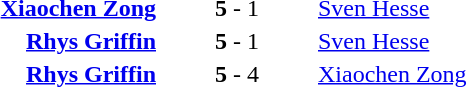<table style="text-align:center">
<tr>
<th width=223></th>
<th width=100></th>
<th width=223></th>
</tr>
<tr>
<td align=right><strong><a href='#'>Xiaochen Zong</a></strong> </td>
<td><strong>5</strong> - 1</td>
<td align=left> <a href='#'>Sven Hesse</a></td>
</tr>
<tr>
<td align=right><strong><a href='#'>Rhys Griffin</a></strong> </td>
<td><strong>5</strong> - 1</td>
<td align=left> <a href='#'>Sven Hesse</a></td>
</tr>
<tr>
<td align=right><strong><a href='#'>Rhys Griffin</a></strong> </td>
<td><strong>5</strong> - 4</td>
<td align=left> <a href='#'>Xiaochen Zong</a></td>
</tr>
</table>
